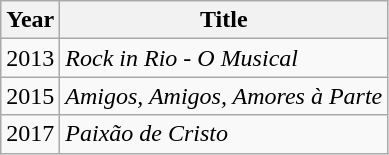<table class="wikitable">
<tr>
<th>Year</th>
<th>Title</th>
</tr>
<tr>
<td>2013</td>
<td><em>Rock in Rio - O Musical</em></td>
</tr>
<tr>
<td>2015</td>
<td><em>Amigos, Amigos, Amores à Parte</em></td>
</tr>
<tr>
<td>2017</td>
<td><em>Paixão de Cristo</em></td>
</tr>
</table>
